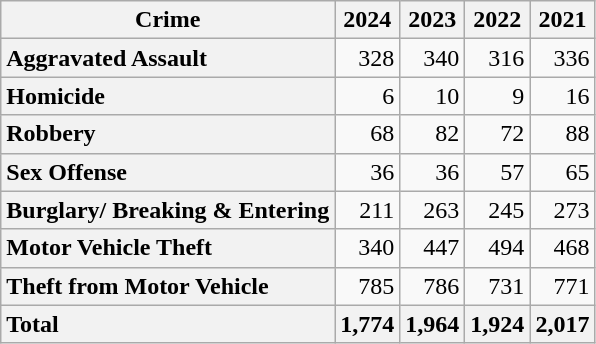<table class="wikitable sortable">
<tr>
<th>Crime</th>
<th>2024</th>
<th>2023</th>
<th>2022</th>
<th>2021</th>
</tr>
<tr style="text-align: right">
<th style="text-align: left">Aggravated Assault</th>
<td>328</td>
<td>340</td>
<td>316</td>
<td>336</td>
</tr>
<tr style="text-align: right">
<th style="text-align: left">Homicide</th>
<td>6</td>
<td>10</td>
<td>9</td>
<td>16</td>
</tr>
<tr style="text-align: right">
<th style="text-align: left">Robbery</th>
<td>68</td>
<td>82</td>
<td>72</td>
<td>88</td>
</tr>
<tr style="text-align: right">
<th style="text-align: left">Sex Offense</th>
<td>36</td>
<td>36</td>
<td>57</td>
<td>65</td>
</tr>
<tr style="text-align: right">
<th style="text-align: left">Burglary/ Breaking & Entering</th>
<td>211</td>
<td>263</td>
<td>245</td>
<td>273</td>
</tr>
<tr style="text-align: right">
<th style="text-align: left">Motor Vehicle Theft</th>
<td>340</td>
<td>447</td>
<td>494</td>
<td>468</td>
</tr>
<tr style="text-align: right">
<th style="text-align: left">Theft from Motor Vehicle</th>
<td>785</td>
<td>786</td>
<td>731</td>
<td>771</td>
</tr>
<tr style="text-align: right">
<th style="text-align: left"><strong>Total</strong></th>
<th><strong>1,774</strong></th>
<th><strong>1,964</strong></th>
<th><strong>1,924</strong></th>
<th><strong>2,017</strong></th>
</tr>
</table>
